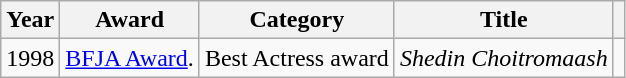<table class="wikitable">
<tr>
<th>Year</th>
<th>Award</th>
<th>Category</th>
<th>Title</th>
<th></th>
</tr>
<tr>
<td>1998</td>
<td><a href='#'>BFJA Award</a>.</td>
<td>Best Actress award</td>
<td><em>Shedin Choitromaash</em></td>
<td></td>
</tr>
</table>
